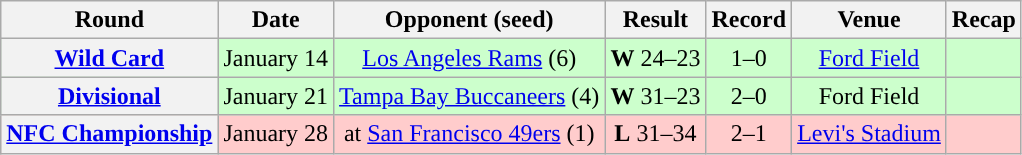<table class="wikitable" style="text-align:center">
<tr>
<th>Round</th>
<th>Date</th>
<th>Opponent (seed)</th>
<th>Result</th>
<th>Record</th>
<th>Venue</th>
<th>Recap</th>
</tr>
<tr style="background:#cfc">
<th><a href='#'>Wild Card</a></th>
<td>January 14</td>
<td><a href='#'>Los Angeles Rams</a> (6)</td>
<td><strong>W</strong> 24–23</td>
<td>1–0</td>
<td><a href='#'>Ford Field</a></td>
<td></td>
</tr>
<tr style="background:#cfc">
<th><a href='#'>Divisional</a></th>
<td>January 21</td>
<td><a href='#'>Tampa Bay Buccaneers</a> (4)</td>
<td><strong>W</strong> 31–23</td>
<td>2–0</td>
<td>Ford Field</td>
<td></td>
</tr>
<tr style="background:#fcc">
<th><a href='#'>NFC Championship</a></th>
<td>January 28</td>
<td>at <a href='#'>San Francisco 49ers</a> (1)</td>
<td><strong>L</strong> 31–34</td>
<td>2–1</td>
<td><a href='#'>Levi's Stadium</a></td>
<td></td>
</tr>
</table>
